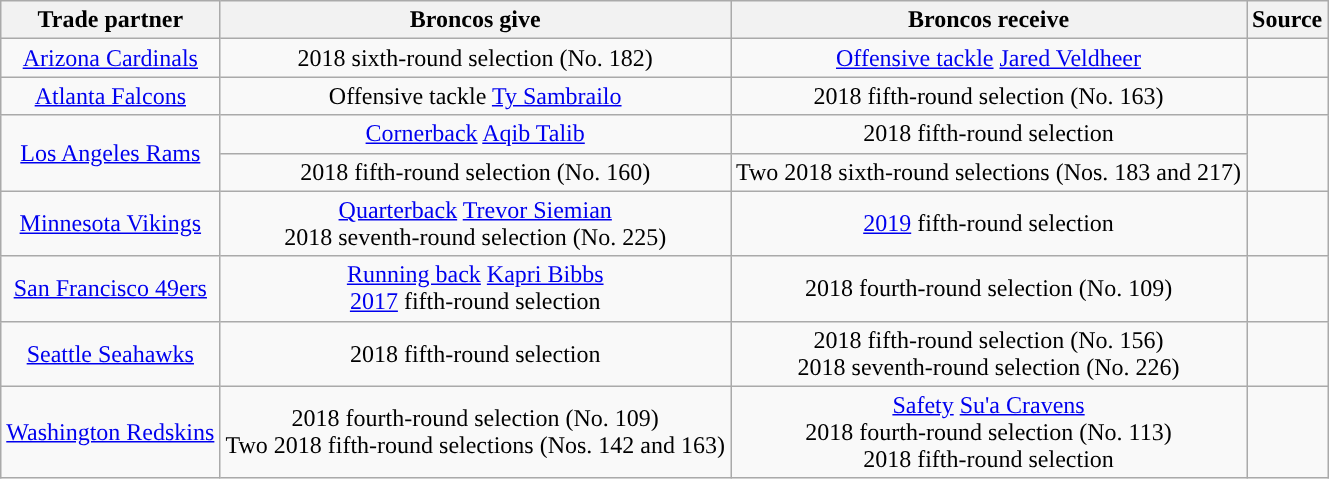<table class="wikitable" style="text-align:center">
<tr>
<th>Trade partner</th>
<th>Broncos give</th>
<th>Broncos receive</th>
<th>Source</th>
</tr>
<tr>
<td><a href='#'>Arizona Cardinals</a></td>
<td>2018 sixth-round selection (No. 182)</td>
<td><a href='#'>Offensive tackle</a> <a href='#'>Jared Veldheer</a></td>
<td></td>
</tr>
<tr>
<td><a href='#'>Atlanta Falcons</a></td>
<td>Offensive tackle <a href='#'>Ty Sambrailo</a></td>
<td>2018 fifth-round selection (No. 163)</td>
<td></td>
</tr>
<tr>
<td rowspan=2><a href='#'>Los Angeles Rams</a></td>
<td><a href='#'>Cornerback</a> <a href='#'>Aqib Talib</a></td>
<td>2018 fifth-round selection </td>
<td rowspan=2></td>
</tr>
<tr>
<td>2018 fifth-round selection (No. 160)</td>
<td>Two 2018 sixth-round selections (Nos. 183 and 217)</td>
</tr>
<tr>
<td><a href='#'>Minnesota Vikings</a></td>
<td><a href='#'>Quarterback</a> <a href='#'>Trevor Siemian</a><br>2018 seventh-round selection (No. 225)</td>
<td><a href='#'>2019</a> fifth-round selection</td>
<td></td>
</tr>
<tr>
<td><a href='#'>San Francisco 49ers</a></td>
<td><a href='#'>Running back</a> <a href='#'>Kapri Bibbs</a><br><a href='#'>2017</a> fifth-round selection</td>
<td>2018 fourth-round selection (No. 109)</td>
<td></td>
</tr>
<tr>
<td><a href='#'>Seattle Seahawks</a></td>
<td>2018 fifth-round selection </td>
<td>2018 fifth-round selection (No. 156)<br>2018 seventh-round selection (No. 226)</td>
<td></td>
</tr>
<tr>
<td><a href='#'>Washington Redskins</a></td>
<td>2018 fourth-round selection (No. 109)<br>Two 2018 fifth-round selections (Nos. 142 and 163)</td>
<td><a href='#'>Safety</a> <a href='#'>Su'a Cravens</a><br>2018 fourth-round selection (No. 113)<br>2018 fifth-round selection </td>
<td></td>
</tr>
</table>
